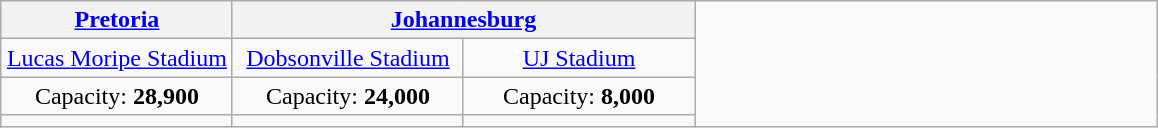<table class="wikitable" style="margin:1em auto; text-align:center">
<tr>
<th><a href='#'>Pretoria</a></th>
<th colspan=2><a href='#'>Johannesburg</a></th>
<td colspan="1" rowspan="4"><br></td>
</tr>
<tr>
<td width=20%><a href='#'>Lucas Moripe Stadium</a></td>
<td width=20%><a href='#'>Dobsonville Stadium</a></td>
<td width=20%><a href='#'>UJ Stadium</a></td>
</tr>
<tr>
<td>Capacity: <strong>	28,900</strong></td>
<td>Capacity: <strong>24,000</strong></td>
<td>Capacity: <strong>8,000</strong></td>
</tr>
<tr>
<td></td>
<td></td>
<td></td>
</tr>
</table>
